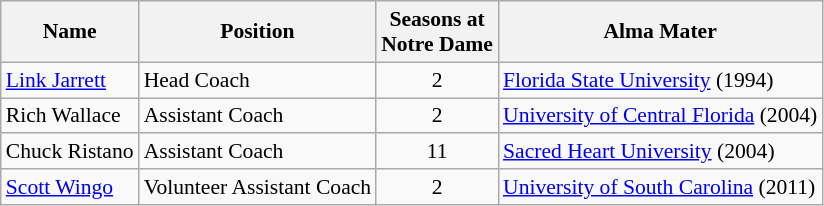<table class="wikitable" border="1" style="font-size:90%;">
<tr>
<th>Name</th>
<th>Position</th>
<th>Seasons at<br>Notre Dame</th>
<th>Alma Mater</th>
</tr>
<tr>
<td><a href='#'>Link Jarrett</a></td>
<td>Head Coach</td>
<td align=center>2</td>
<td><a href='#'>Florida State University</a> (1994)</td>
</tr>
<tr>
<td>Rich Wallace</td>
<td>Assistant Coach</td>
<td align=center>2</td>
<td><a href='#'>University of Central Florida</a> (2004)</td>
</tr>
<tr>
<td>Chuck Ristano</td>
<td>Assistant Coach</td>
<td align=center>11</td>
<td><a href='#'>Sacred Heart University</a> (2004)</td>
</tr>
<tr>
<td><a href='#'>Scott Wingo</a></td>
<td>Volunteer Assistant Coach</td>
<td align=center>2</td>
<td><a href='#'>University of South Carolina</a> (2011)</td>
</tr>
</table>
